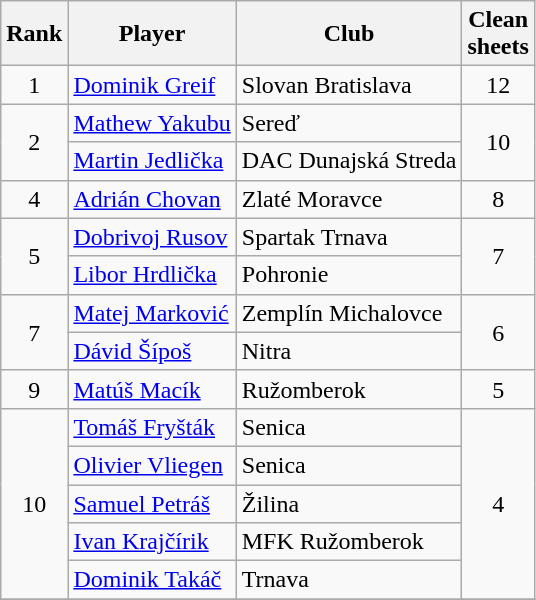<table class="wikitable" style="text-align:center">
<tr>
<th>Rank</th>
<th>Player</th>
<th>Club</th>
<th>Clean<br> sheets</th>
</tr>
<tr>
<td>1</td>
<td align="left"> <a href='#'>Dominik Greif</a></td>
<td align="left">Slovan Bratislava</td>
<td>12</td>
</tr>
<tr>
<td rowspan="2">2</td>
<td align="left"> <a href='#'>Mathew Yakubu</a></td>
<td align="left">Sereď</td>
<td rowspan="2">10</td>
</tr>
<tr>
<td align="left"> <a href='#'>Martin Jedlička</a></td>
<td align="left">DAC Dunajská Streda</td>
</tr>
<tr>
<td>4</td>
<td align="left"> <a href='#'>Adrián Chovan</a></td>
<td align="left">Zlaté Moravce</td>
<td>8</td>
</tr>
<tr>
<td rowspan="2">5</td>
<td align="left"> <a href='#'>Dobrivoj Rusov</a></td>
<td align="left">Spartak Trnava</td>
<td rowspan="2">7</td>
</tr>
<tr>
<td align="left"> <a href='#'>Libor Hrdlička</a></td>
<td align="left">Pohronie</td>
</tr>
<tr>
<td rowspan="2">7</td>
<td align="left"> <a href='#'>Matej Marković</a></td>
<td align="left">Zemplín Michalovce</td>
<td rowspan="2">6</td>
</tr>
<tr>
<td align="left"> <a href='#'>Dávid Šípoš</a></td>
<td align="left">Nitra</td>
</tr>
<tr>
<td>9</td>
<td align="left"> <a href='#'>Matúš Macík</a></td>
<td align="left">Ružomberok</td>
<td>5</td>
</tr>
<tr>
<td rowspan="5">10</td>
<td align="left"> <a href='#'>Tomáš Fryšták</a></td>
<td align="left">Senica</td>
<td rowspan="5">4</td>
</tr>
<tr>
<td align="left"> <a href='#'>Olivier Vliegen</a></td>
<td align="left">Senica</td>
</tr>
<tr>
<td align="left"> <a href='#'>Samuel Petráš</a></td>
<td align="left">Žilina</td>
</tr>
<tr>
<td align="left"> <a href='#'>Ivan Krajčírik</a></td>
<td align="left">MFK Ružomberok</td>
</tr>
<tr>
<td align="left"> <a href='#'>Dominik Takáč</a></td>
<td align="left">Trnava</td>
</tr>
<tr>
</tr>
</table>
